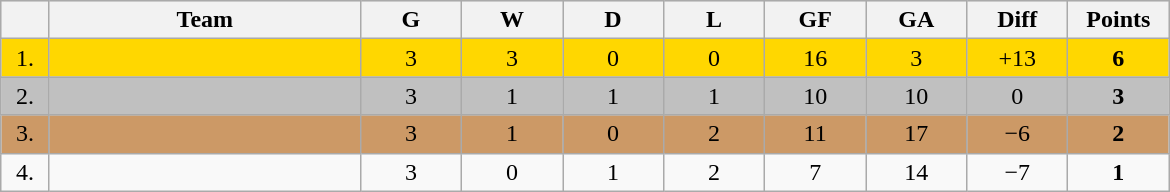<table class=wikitable style="text-align:center">
<tr bgcolor="#DCDCDC">
<th width="25"></th>
<th width="200">Team</th>
<th width="60">G</th>
<th width="60">W</th>
<th width="60">D</th>
<th width="60">L</th>
<th width="60">GF</th>
<th width="60">GA</th>
<th width="60">Diff</th>
<th width="60">Points</th>
</tr>
<tr bgcolor=gold>
<td>1.</td>
<td align=left></td>
<td>3</td>
<td>3</td>
<td>0</td>
<td>0</td>
<td>16</td>
<td>3</td>
<td>+13</td>
<td><strong>6</strong></td>
</tr>
<tr bgcolor=silver>
<td>2.</td>
<td align=left></td>
<td>3</td>
<td>1</td>
<td>1</td>
<td>1</td>
<td>10</td>
<td>10</td>
<td>0</td>
<td><strong>3</strong></td>
</tr>
<tr bgcolor=cc9966>
<td>3.</td>
<td align=left></td>
<td>3</td>
<td>1</td>
<td>0</td>
<td>2</td>
<td>11</td>
<td>17</td>
<td>−6</td>
<td><strong>2</strong></td>
</tr>
<tr>
<td>4.</td>
<td align=left></td>
<td>3</td>
<td>0</td>
<td>1</td>
<td>2</td>
<td>7</td>
<td>14</td>
<td>−7</td>
<td><strong>1</strong></td>
</tr>
</table>
